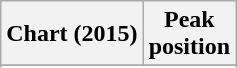<table class="wikitable plainrowheaders sortable" style="text-align:center;">
<tr>
<th scope="col">Chart (2015)</th>
<th scope="col">Peak<br>position</th>
</tr>
<tr>
</tr>
<tr>
</tr>
</table>
